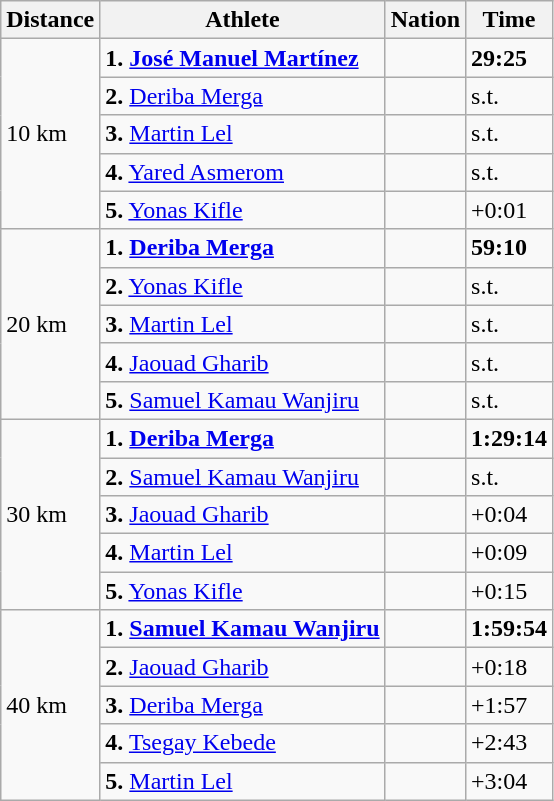<table class="wikitable">
<tr>
<th>Distance</th>
<th>Athlete</th>
<th>Nation</th>
<th>Time</th>
</tr>
<tr>
<td rowspan="5">10 km</td>
<td><strong>1.</strong> <strong><a href='#'>José Manuel Martínez</a></strong></td>
<td></td>
<td><strong>29:25</strong></td>
</tr>
<tr>
<td><strong>2.</strong> <a href='#'>Deriba Merga</a></td>
<td></td>
<td>s.t.</td>
</tr>
<tr>
<td><strong>3.</strong> <a href='#'>Martin Lel</a></td>
<td></td>
<td>s.t.</td>
</tr>
<tr>
<td><strong>4.</strong> <a href='#'>Yared Asmerom</a></td>
<td></td>
<td>s.t.</td>
</tr>
<tr>
<td><strong>5.</strong> <a href='#'>Yonas Kifle</a></td>
<td></td>
<td>+0:01</td>
</tr>
<tr>
<td rowspan="5">20 km</td>
<td><strong>1.</strong> <strong><a href='#'>Deriba Merga</a></strong></td>
<td></td>
<td><strong>59:10</strong></td>
</tr>
<tr>
<td><strong>2.</strong> <a href='#'>Yonas Kifle</a></td>
<td></td>
<td>s.t.</td>
</tr>
<tr>
<td><strong>3.</strong> <a href='#'>Martin Lel</a></td>
<td></td>
<td>s.t.</td>
</tr>
<tr>
<td><strong>4.</strong> <a href='#'>Jaouad Gharib</a></td>
<td></td>
<td>s.t.</td>
</tr>
<tr>
<td><strong>5.</strong> <a href='#'>Samuel Kamau Wanjiru</a></td>
<td></td>
<td>s.t.</td>
</tr>
<tr>
<td rowspan="5">30 km</td>
<td><strong>1.</strong> <strong><a href='#'>Deriba Merga</a></strong></td>
<td></td>
<td><strong>1:29:14</strong></td>
</tr>
<tr>
<td><strong>2.</strong> <a href='#'>Samuel Kamau Wanjiru</a></td>
<td></td>
<td>s.t.</td>
</tr>
<tr>
<td><strong>3.</strong> <a href='#'>Jaouad Gharib</a></td>
<td></td>
<td>+0:04</td>
</tr>
<tr>
<td><strong>4.</strong> <a href='#'>Martin Lel</a></td>
<td></td>
<td>+0:09</td>
</tr>
<tr>
<td><strong>5.</strong> <a href='#'>Yonas Kifle</a></td>
<td></td>
<td>+0:15</td>
</tr>
<tr>
<td rowspan="5">40 km</td>
<td><strong>1.</strong> <strong><a href='#'>Samuel Kamau Wanjiru</a></strong></td>
<td></td>
<td><strong>1:59:54</strong></td>
</tr>
<tr>
<td><strong>2.</strong> <a href='#'>Jaouad Gharib</a></td>
<td></td>
<td>+0:18</td>
</tr>
<tr>
<td><strong>3.</strong> <a href='#'>Deriba Merga</a></td>
<td></td>
<td>+1:57</td>
</tr>
<tr>
<td><strong>4.</strong> <a href='#'>Tsegay Kebede</a></td>
<td></td>
<td>+2:43</td>
</tr>
<tr>
<td><strong>5.</strong> <a href='#'>Martin Lel</a></td>
<td></td>
<td>+3:04</td>
</tr>
</table>
